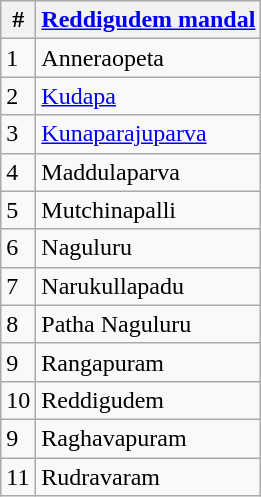<table class="wikitable">
<tr>
<th>#</th>
<th><a href='#'>Reddigudem mandal</a></th>
</tr>
<tr>
<td>1</td>
<td>Anneraopeta</td>
</tr>
<tr>
<td>2</td>
<td><a href='#'>Kudapa</a></td>
</tr>
<tr>
<td>3</td>
<td><a href='#'>Kunaparajuparva</a></td>
</tr>
<tr>
<td>4</td>
<td>Maddulaparva</td>
</tr>
<tr>
<td>5</td>
<td>Mutchinapalli</td>
</tr>
<tr>
<td>6</td>
<td>Naguluru</td>
</tr>
<tr>
<td>7</td>
<td>Narukullapadu</td>
</tr>
<tr>
<td>8</td>
<td>Patha Naguluru</td>
</tr>
<tr>
<td>9</td>
<td>Rangapuram</td>
</tr>
<tr>
<td>10</td>
<td>Reddigudem</td>
</tr>
<tr>
<td>9</td>
<td>Raghavapuram</td>
</tr>
<tr>
<td>11</td>
<td>Rudravaram</td>
</tr>
</table>
